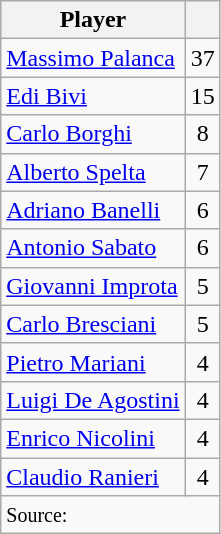<table class="wikitable">
<tr>
<th>Player</th>
<th></th>
</tr>
<tr>
<td><a href='#'>Massimo Palanca</a></td>
<td align=center>37</td>
</tr>
<tr>
<td><a href='#'>Edi Bivi</a></td>
<td align=center>15</td>
</tr>
<tr>
<td><a href='#'>Carlo Borghi</a></td>
<td align=center>8</td>
</tr>
<tr>
<td><a href='#'>Alberto Spelta</a></td>
<td align=center>7</td>
</tr>
<tr>
<td><a href='#'>Adriano Banelli</a></td>
<td align=center>6</td>
</tr>
<tr>
<td><a href='#'>Antonio Sabato</a></td>
<td align=center>6</td>
</tr>
<tr>
<td><a href='#'>Giovanni Improta</a></td>
<td align=center>5</td>
</tr>
<tr>
<td><a href='#'>Carlo Bresciani</a></td>
<td align=center>5</td>
</tr>
<tr>
<td><a href='#'>Pietro Mariani</a></td>
<td align=center>4</td>
</tr>
<tr>
<td><a href='#'>Luigi De Agostini</a></td>
<td align=center>4</td>
</tr>
<tr>
<td><a href='#'>Enrico Nicolini</a></td>
<td align=center>4</td>
</tr>
<tr>
<td><a href='#'>Claudio Ranieri</a></td>
<td align=center>4</td>
</tr>
<tr>
<td colspan=2><small>Source:</small></td>
</tr>
</table>
